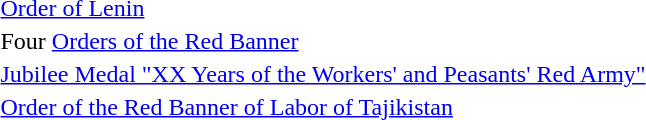<table>
<tr>
<td></td>
<td><a href='#'>Order of Lenin</a></td>
</tr>
<tr>
<td></td>
<td>Four <a href='#'>Orders of the Red Banner</a></td>
</tr>
<tr>
<td></td>
<td><a href='#'>Jubilee Medal "XX Years of the Workers' and Peasants' Red Army"</a></td>
</tr>
<tr>
<td></td>
<td><a href='#'>Order of the Red Banner of Labor of Tajikistan</a></td>
</tr>
<tr>
</tr>
</table>
